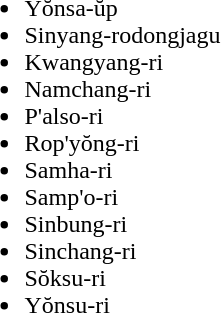<table>
<tr>
<td valign="top"><br><ul><li>Yŏnsa-ŭp</li><li>Sinyang-rodongjagu</li><li>Kwangyang-ri</li><li>Namchang-ri</li><li>P'also-ri</li><li>Rop'yŏng-ri</li><li>Samha-ri</li><li>Samp'o-ri</li><li>Sinbung-ri</li><li>Sinchang-ri</li><li>Sŏksu-ri</li><li>Yŏnsu-ri</li></ul></td>
</tr>
</table>
